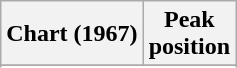<table class="wikitable sortable plainrowheaders" style="text-align:center">
<tr>
<th scope="col">Chart (1967)</th>
<th scope="col">Peak<br> position</th>
</tr>
<tr>
</tr>
<tr>
</tr>
</table>
